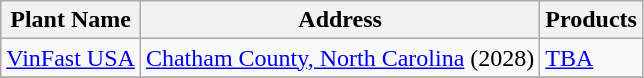<table class="wikitable">
<tr>
<th>Plant Name</th>
<th>Address</th>
<th>Products</th>
</tr>
<tr --->
<td><a href='#'>VinFast USA</a></td>
<td><a href='#'>Chatham County, North Carolina</a> (2028)</td>
<td><a href='#'>TBA</a></td>
</tr>
<tr --->
</tr>
<tr --->
</tr>
</table>
